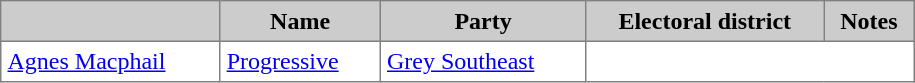<table border="1" cellpadding="4" width="610" cellspacing="0" style="border-collapse: collapse" width="100%" class="sortable">
<tr bgcolor="CCCCCC">
<th></th>
<th>Name</th>
<th>Party</th>
<th>Electoral district</th>
<th>Notes</th>
</tr>
<tr>
<td><a href='#'>Agnes Macphail</a></td>
<td><a href='#'>Progressive</a></td>
<td><a href='#'>Grey Southeast</a></td>
</tr>
</table>
